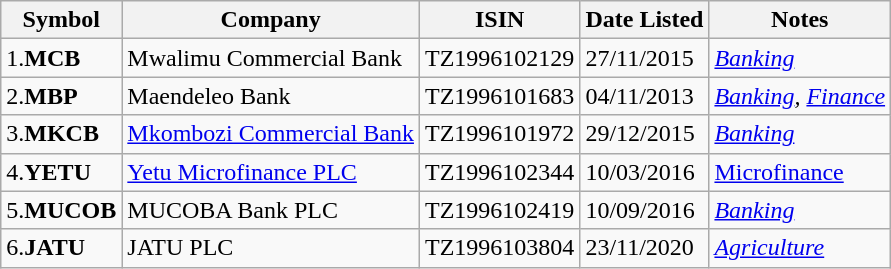<table class="wikitable">
<tr>
<th>Symbol</th>
<th>Company</th>
<th>ISIN</th>
<th>Date Listed</th>
<th>Notes</th>
</tr>
<tr>
<td>1.<strong>MCB</strong></td>
<td>Mwalimu Commercial Bank</td>
<td>TZ1996102129</td>
<td>27/11/2015</td>
<td><em><a href='#'>Banking</a></em></td>
</tr>
<tr>
<td>2.<strong>MBP</strong></td>
<td>Maendeleo Bank</td>
<td>TZ1996101683</td>
<td>04/11/2013</td>
<td><em><a href='#'>Banking</a>, <a href='#'>Finance</a></em></td>
</tr>
<tr>
<td>3.<strong>MKCB</strong></td>
<td><a href='#'>Mkombozi Commercial Bank</a></td>
<td>TZ1996101972</td>
<td>29/12/2015</td>
<td><em><a href='#'>Banking</a></em></td>
</tr>
<tr>
<td>4.<strong>YETU</strong></td>
<td><a href='#'>Yetu Microfinance PLC</a></td>
<td>TZ1996102344</td>
<td>10/03/2016</td>
<td><a href='#'>Microfinance</a></td>
</tr>
<tr>
<td>5.<strong>MUCOB</strong></td>
<td>MUCOBA Bank PLC</td>
<td>TZ1996102419</td>
<td>10/09/2016</td>
<td><em><a href='#'>Banking</a></em></td>
</tr>
<tr>
<td>6.<strong>JATU</strong></td>
<td>JATU PLC</td>
<td>TZ1996103804</td>
<td>23/11/2020</td>
<td><em><a href='#'>Agriculture</a></em></td>
</tr>
</table>
